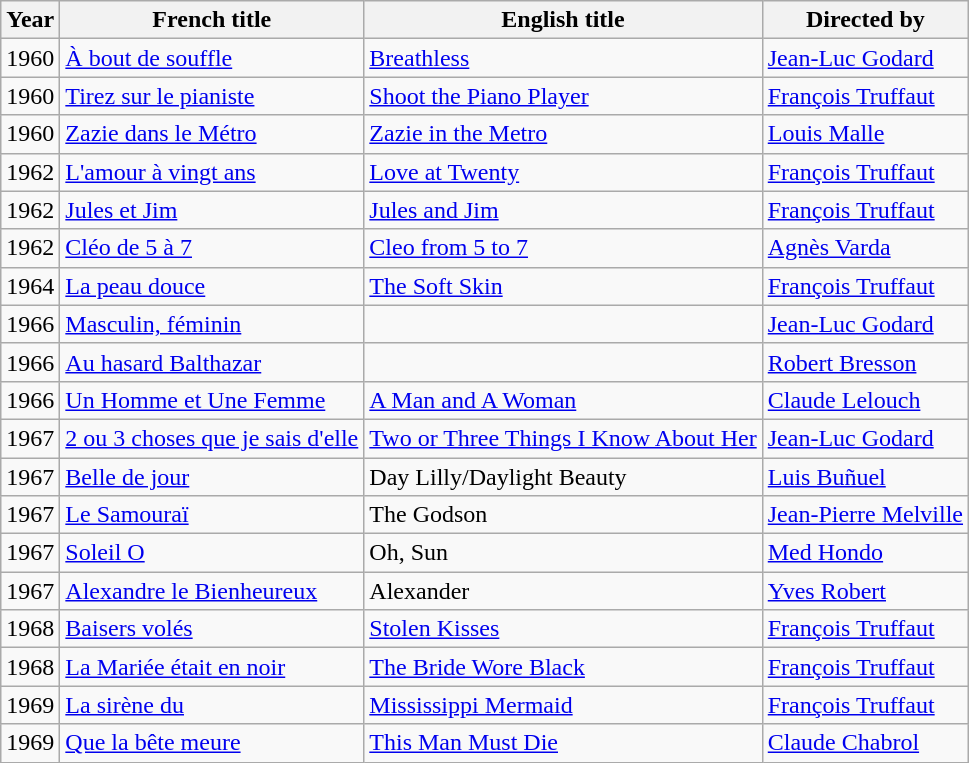<table class="wikitable sortable">
<tr>
<th>Year</th>
<th>French title</th>
<th>English title</th>
<th>Directed by</th>
</tr>
<tr>
<td>1960</td>
<td><a href='#'>À bout de souffle</a></td>
<td><a href='#'>Breathless</a></td>
<td><a href='#'>Jean-Luc Godard</a></td>
</tr>
<tr>
<td>1960</td>
<td><a href='#'>Tirez sur le pianiste</a></td>
<td><a href='#'>Shoot the Piano Player</a></td>
<td><a href='#'>François Truffaut</a></td>
</tr>
<tr>
<td>1960</td>
<td><a href='#'>Zazie dans le Métro</a></td>
<td><a href='#'>Zazie in the Metro</a></td>
<td><a href='#'>Louis Malle</a></td>
</tr>
<tr>
<td>1962</td>
<td><a href='#'>L'amour à vingt ans</a></td>
<td><a href='#'>Love at Twenty</a></td>
<td><a href='#'>François Truffaut</a></td>
</tr>
<tr>
<td>1962</td>
<td><a href='#'>Jules et Jim</a></td>
<td><a href='#'>Jules and Jim</a></td>
<td><a href='#'>François Truffaut</a></td>
</tr>
<tr>
<td>1962</td>
<td><a href='#'>Cléo de 5 à 7</a></td>
<td><a href='#'>Cleo from 5 to 7</a></td>
<td><a href='#'>Agnès Varda</a></td>
</tr>
<tr>
<td>1964</td>
<td><a href='#'>La peau douce</a></td>
<td><a href='#'>The Soft Skin</a></td>
<td><a href='#'>François Truffaut</a></td>
</tr>
<tr>
<td>1966</td>
<td><a href='#'>Masculin, féminin</a></td>
<td></td>
<td><a href='#'>Jean-Luc Godard</a></td>
</tr>
<tr>
<td>1966</td>
<td><a href='#'>Au hasard Balthazar</a></td>
<td></td>
<td><a href='#'>Robert Bresson</a></td>
</tr>
<tr>
<td>1966</td>
<td><a href='#'>Un Homme et Une Femme</a></td>
<td><a href='#'>A Man and A Woman</a></td>
<td><a href='#'>Claude Lelouch</a></td>
</tr>
<tr>
<td>1967</td>
<td><a href='#'>2 ou 3 choses que je sais d'elle</a></td>
<td><a href='#'>Two or Three Things I Know About Her</a></td>
<td><a href='#'>Jean-Luc Godard</a></td>
</tr>
<tr>
<td>1967</td>
<td><a href='#'>Belle de jour</a></td>
<td>Day Lilly/Daylight Beauty</td>
<td><a href='#'>Luis Buñuel</a></td>
</tr>
<tr>
<td>1967</td>
<td><a href='#'>Le Samouraï</a></td>
<td>The Godson</td>
<td><a href='#'>Jean-Pierre Melville</a></td>
</tr>
<tr>
<td>1967</td>
<td><a href='#'>Soleil O</a></td>
<td>Oh, Sun</td>
<td><a href='#'>Med Hondo</a></td>
</tr>
<tr>
<td>1967</td>
<td><a href='#'>Alexandre le Bienheureux</a></td>
<td>Alexander</td>
<td><a href='#'>Yves Robert</a></td>
</tr>
<tr>
<td>1968</td>
<td><a href='#'>Baisers volés</a></td>
<td><a href='#'>Stolen Kisses</a></td>
<td><a href='#'>François Truffaut</a></td>
</tr>
<tr>
<td>1968</td>
<td><a href='#'>La Mariée était en noir</a></td>
<td><a href='#'>The Bride Wore Black</a></td>
<td><a href='#'>François Truffaut</a></td>
</tr>
<tr>
<td>1969</td>
<td><a href='#'>La sirène du </a></td>
<td><a href='#'>Mississippi Mermaid</a></td>
<td><a href='#'>François Truffaut</a></td>
</tr>
<tr>
<td>1969</td>
<td><a href='#'>Que la bête meure</a></td>
<td><a href='#'>This Man Must Die</a></td>
<td><a href='#'>Claude Chabrol</a></td>
</tr>
</table>
